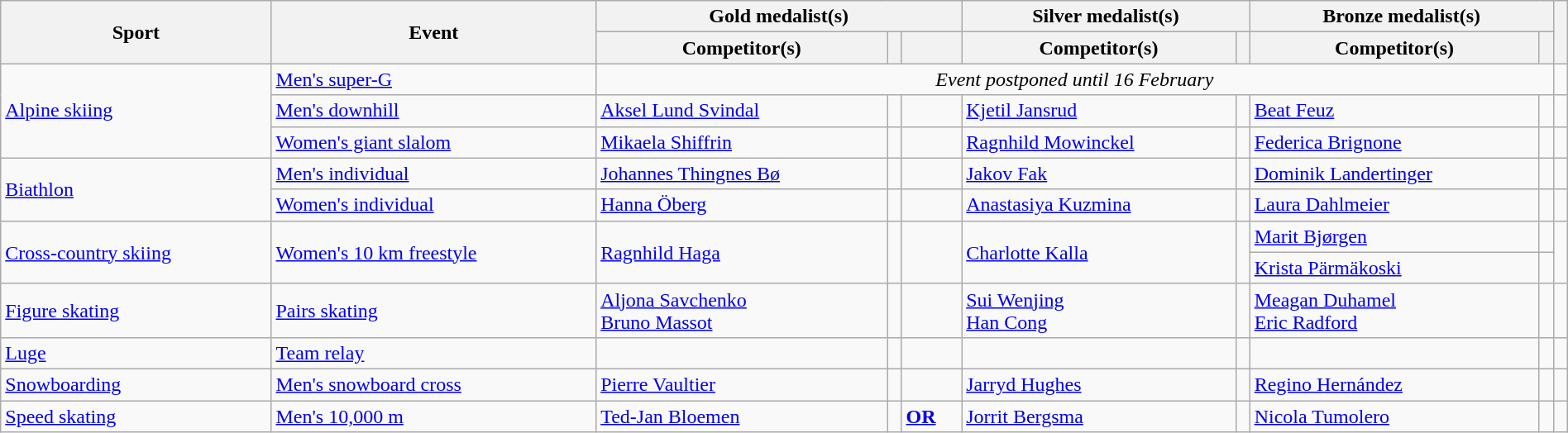<table class="wikitable" style="width:100%;">
<tr>
<th rowspan="2">Sport</th>
<th rowspan="2">Event</th>
<th colspan="3">Gold medalist(s)</th>
<th colspan="2">Silver medalist(s)</th>
<th colspan="2">Bronze medalist(s)</th>
<th rowspan="2"></th>
</tr>
<tr>
<th>Competitor(s)</th>
<th></th>
<th></th>
<th>Competitor(s)</th>
<th></th>
<th>Competitor(s)</th>
<th></th>
</tr>
<tr>
<td rowspan="3"><a href='#'>Alpine skiing</a></td>
<td><a href='#'>Men's super-G</a></td>
<td colspan=7 align=center><em>Event postponed until 16 February</em></td>
<td></td>
</tr>
<tr>
<td><a href='#'>Men's downhill</a></td>
<td><a href='#'>Aksel Lund Svindal</a></td>
<td></td>
<td></td>
<td><a href='#'>Kjetil Jansrud</a></td>
<td></td>
<td><a href='#'>Beat Feuz</a></td>
<td></td>
<td></td>
</tr>
<tr>
<td><a href='#'>Women's giant slalom</a></td>
<td><a href='#'>Mikaela Shiffrin</a></td>
<td></td>
<td></td>
<td><a href='#'>Ragnhild Mowinckel</a></td>
<td></td>
<td><a href='#'>Federica Brignone</a></td>
<td></td>
<td></td>
</tr>
<tr>
<td rowspan=2><a href='#'>Biathlon</a></td>
<td><a href='#'>Men's individual</a></td>
<td><a href='#'>Johannes Thingnes Bø</a></td>
<td></td>
<td></td>
<td><a href='#'>Jakov Fak</a></td>
<td></td>
<td><a href='#'>Dominik Landertinger</a></td>
<td></td>
<td></td>
</tr>
<tr>
<td><a href='#'>Women's individual</a></td>
<td><a href='#'>Hanna Öberg</a></td>
<td></td>
<td></td>
<td><a href='#'>Anastasiya Kuzmina</a></td>
<td></td>
<td><a href='#'>Laura Dahlmeier</a></td>
<td></td>
<td></td>
</tr>
<tr>
<td rowspan=2><a href='#'>Cross-country skiing</a></td>
<td rowspan=2><a href='#'>Women's 10 km freestyle</a></td>
<td rowspan=2><a href='#'>Ragnhild Haga</a></td>
<td rowspan=2></td>
<td rowspan=2></td>
<td rowspan=2><a href='#'>Charlotte Kalla</a></td>
<td rowspan=2></td>
<td><a href='#'>Marit Bjørgen</a></td>
<td></td>
<td rowspan=2></td>
</tr>
<tr>
<td><a href='#'>Krista Pärmäkoski</a></td>
<td></td>
</tr>
<tr>
<td><a href='#'>Figure skating</a></td>
<td><a href='#'>Pairs skating</a></td>
<td><a href='#'>Aljona Savchenko</a><br><a href='#'>Bruno Massot</a></td>
<td></td>
<td></td>
<td><a href='#'>Sui Wenjing</a><br><a href='#'>Han Cong</a></td>
<td></td>
<td><a href='#'>Meagan Duhamel</a><br><a href='#'>Eric Radford</a></td>
<td></td>
<td></td>
</tr>
<tr>
<td><a href='#'>Luge</a></td>
<td><a href='#'>Team relay</a></td>
<td></td>
<td></td>
<td></td>
<td></td>
<td></td>
<td></td>
<td></td>
<td></td>
</tr>
<tr>
<td><a href='#'>Snowboarding</a></td>
<td><a href='#'>Men's snowboard cross</a></td>
<td><a href='#'>Pierre Vaultier</a></td>
<td></td>
<td></td>
<td><a href='#'>Jarryd Hughes</a></td>
<td></td>
<td><a href='#'>Regino Hernández</a></td>
<td></td>
<td></td>
</tr>
<tr>
<td><a href='#'>Speed skating</a></td>
<td><a href='#'>Men's 10,000 m</a></td>
<td><a href='#'>Ted-Jan Bloemen</a></td>
<td></td>
<td><strong><a href='#'>OR</a></strong></td>
<td><a href='#'>Jorrit Bergsma</a></td>
<td></td>
<td><a href='#'>Nicola Tumolero</a></td>
<td></td>
<td></td>
</tr>
</table>
